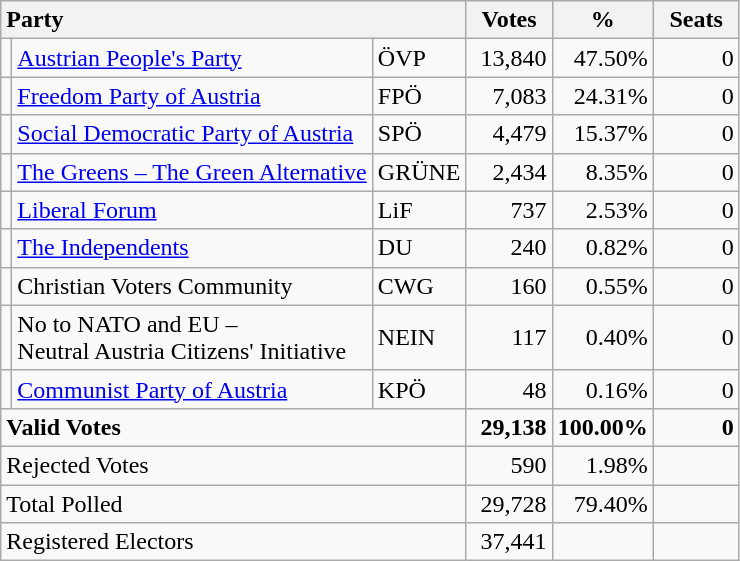<table class="wikitable" border="1" style="text-align:right;">
<tr>
<th style="text-align:left;" colspan=3>Party</th>
<th align=center width="50">Votes</th>
<th align=center width="50">%</th>
<th align=center width="50">Seats</th>
</tr>
<tr>
<td></td>
<td align=left><a href='#'>Austrian People's Party</a></td>
<td align=left>ÖVP</td>
<td>13,840</td>
<td>47.50%</td>
<td>0</td>
</tr>
<tr>
<td></td>
<td align=left><a href='#'>Freedom Party of Austria</a></td>
<td align=left>FPÖ</td>
<td>7,083</td>
<td>24.31%</td>
<td>0</td>
</tr>
<tr>
<td></td>
<td align=left><a href='#'>Social Democratic Party of Austria</a></td>
<td align=left>SPÖ</td>
<td>4,479</td>
<td>15.37%</td>
<td>0</td>
</tr>
<tr>
<td></td>
<td align=left style="white-space: nowrap;"><a href='#'>The Greens – The Green Alternative</a></td>
<td align=left>GRÜNE</td>
<td>2,434</td>
<td>8.35%</td>
<td>0</td>
</tr>
<tr>
<td></td>
<td align=left><a href='#'>Liberal Forum</a></td>
<td align=left>LiF</td>
<td>737</td>
<td>2.53%</td>
<td>0</td>
</tr>
<tr>
<td></td>
<td align=left><a href='#'>The Independents</a></td>
<td align=left>DU</td>
<td>240</td>
<td>0.82%</td>
<td>0</td>
</tr>
<tr>
<td></td>
<td align=left>Christian Voters Community</td>
<td align=left>CWG</td>
<td>160</td>
<td>0.55%</td>
<td>0</td>
</tr>
<tr>
<td></td>
<td align=left>No to NATO and EU –<br>Neutral Austria Citizens' Initiative</td>
<td align=left>NEIN</td>
<td>117</td>
<td>0.40%</td>
<td>0</td>
</tr>
<tr>
<td></td>
<td align=left><a href='#'>Communist Party of Austria</a></td>
<td align=left>KPÖ</td>
<td>48</td>
<td>0.16%</td>
<td>0</td>
</tr>
<tr style="font-weight:bold">
<td align=left colspan=3>Valid Votes</td>
<td>29,138</td>
<td>100.00%</td>
<td>0</td>
</tr>
<tr>
<td align=left colspan=3>Rejected Votes</td>
<td>590</td>
<td>1.98%</td>
<td></td>
</tr>
<tr>
<td align=left colspan=3>Total Polled</td>
<td>29,728</td>
<td>79.40%</td>
<td></td>
</tr>
<tr>
<td align=left colspan=3>Registered Electors</td>
<td>37,441</td>
<td></td>
<td></td>
</tr>
</table>
